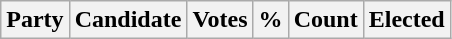<table class="wikitable">
<tr>
<th colspan="2">Party</th>
<th>Candidate</th>
<th>Votes</th>
<th>%</th>
<th>Count</th>
<th>Elected<br>










</th>
</tr>
</table>
